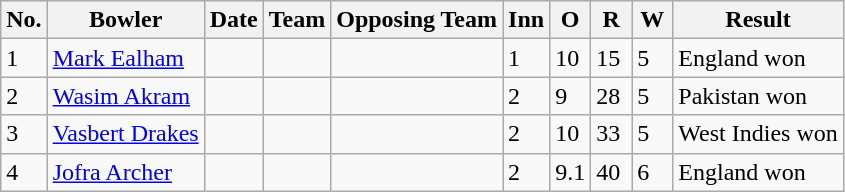<table class="wikitable sortable">
<tr>
<th>No.</th>
<th>Bowler</th>
<th>Date</th>
<th>Team</th>
<th>Opposing Team</th>
<th scope="col" style="width:20px;">Inn</th>
<th scope="col" style="width:20px;">O</th>
<th scope="col" style="width:20px;">R</th>
<th scope="col" style="width:20px;">W</th>
<th>Result</th>
</tr>
<tr>
<td>1</td>
<td><a href='#'>Mark Ealham</a></td>
<td></td>
<td></td>
<td></td>
<td>1</td>
<td>10</td>
<td>15</td>
<td>5</td>
<td>England won</td>
</tr>
<tr>
<td>2</td>
<td><a href='#'>Wasim Akram</a></td>
<td></td>
<td></td>
<td></td>
<td>2</td>
<td>9</td>
<td>28</td>
<td>5</td>
<td>Pakistan won</td>
</tr>
<tr>
<td>3</td>
<td><a href='#'>Vasbert Drakes</a></td>
<td></td>
<td></td>
<td></td>
<td>2</td>
<td>10</td>
<td>33</td>
<td>5</td>
<td>West Indies won</td>
</tr>
<tr>
<td>4</td>
<td><a href='#'>Jofra Archer</a></td>
<td></td>
<td></td>
<td></td>
<td>2</td>
<td>9.1</td>
<td>40</td>
<td>6</td>
<td>England won</td>
</tr>
</table>
